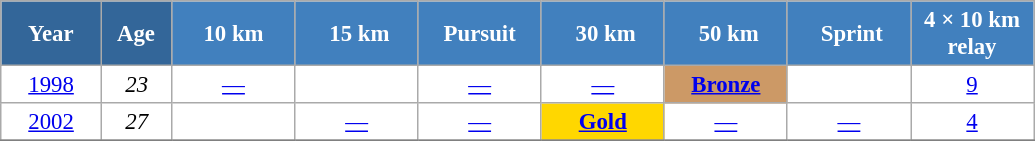<table class="wikitable" style="font-size:95%; text-align:center; border:grey solid 1px; border-collapse:collapse; background:#ffffff;">
<tr>
<th style="background-color:#369; color:white; width:60px;"> Year </th>
<th style="background-color:#369; color:white; width:40px;"> Age </th>
<th style="background-color:#4180be; color:white; width:75px;"> 10 km </th>
<th style="background-color:#4180be; color:white; width:75px;"> 15 km</th>
<th style="background-color:#4180be; color:white; width:75px;"> Pursuit </th>
<th style="background-color:#4180be; color:white; width:75px;"> 30 km</th>
<th style="background-color:#4180be; color:white; width:75px;"> 50 km</th>
<th style="background-color:#4180be; color:white; width:75px;"> Sprint</th>
<th style="background-color:#4180be; color:white; width:75px;"> 4 × 10 km <br> relay </th>
</tr>
<tr>
<td><a href='#'>1998</a></td>
<td><em>23</em></td>
<td><a href='#'>—</a></td>
<td></td>
<td><a href='#'>—</a></td>
<td><a href='#'>—</a></td>
<td bgcolor="cc9966"><a href='#'><strong>Bronze</strong></a></td>
<td></td>
<td><a href='#'>9</a></td>
</tr>
<tr>
<td><a href='#'>2002</a></td>
<td><em>27</em></td>
<td></td>
<td><a href='#'>—</a></td>
<td><a href='#'>—</a></td>
<td style="background:gold;"><a href='#'><strong>Gold</strong></a></td>
<td><a href='#'>—</a></td>
<td><a href='#'>—</a></td>
<td><a href='#'>4</a></td>
</tr>
<tr>
</tr>
</table>
